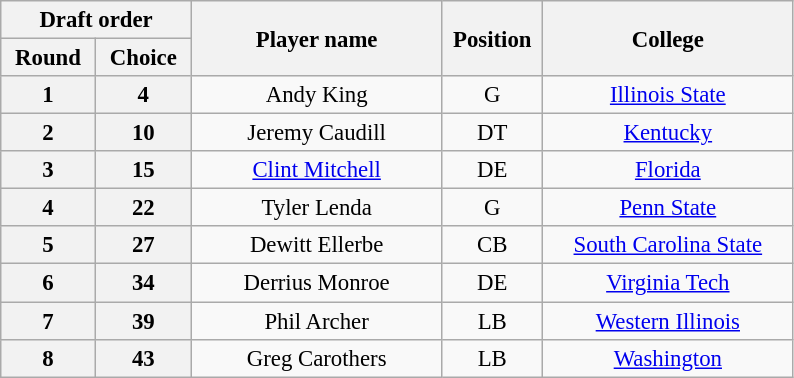<table class="wikitable" style="font-size:95%; text-align:center">
<tr>
<th width="120" colspan="2">Draft order</th>
<th width="160" rowspan="2">Player name</th>
<th width="60"  rowspan="2">Position</th>
<th width="160" rowspan="2">College</th>
</tr>
<tr>
<th>Round</th>
<th>Choice</th>
</tr>
<tr>
<th>1</th>
<th>4</th>
<td>Andy King</td>
<td>G</td>
<td><a href='#'>Illinois State</a></td>
</tr>
<tr>
<th>2</th>
<th>10</th>
<td>Jeremy Caudill</td>
<td>DT</td>
<td><a href='#'>Kentucky</a></td>
</tr>
<tr>
<th>3</th>
<th>15</th>
<td><a href='#'>Clint Mitchell</a></td>
<td>DE</td>
<td><a href='#'>Florida</a></td>
</tr>
<tr>
<th>4</th>
<th>22</th>
<td>Tyler Lenda</td>
<td>G</td>
<td><a href='#'>Penn State</a></td>
</tr>
<tr>
<th>5</th>
<th>27</th>
<td>Dewitt Ellerbe</td>
<td>CB</td>
<td><a href='#'>South Carolina State</a></td>
</tr>
<tr>
<th>6</th>
<th>34</th>
<td>Derrius Monroe</td>
<td>DE</td>
<td><a href='#'>Virginia Tech</a></td>
</tr>
<tr>
<th>7</th>
<th>39</th>
<td>Phil Archer</td>
<td>LB</td>
<td><a href='#'>Western Illinois</a></td>
</tr>
<tr>
<th>8</th>
<th>43</th>
<td>Greg Carothers</td>
<td>LB</td>
<td><a href='#'>Washington</a></td>
</tr>
</table>
